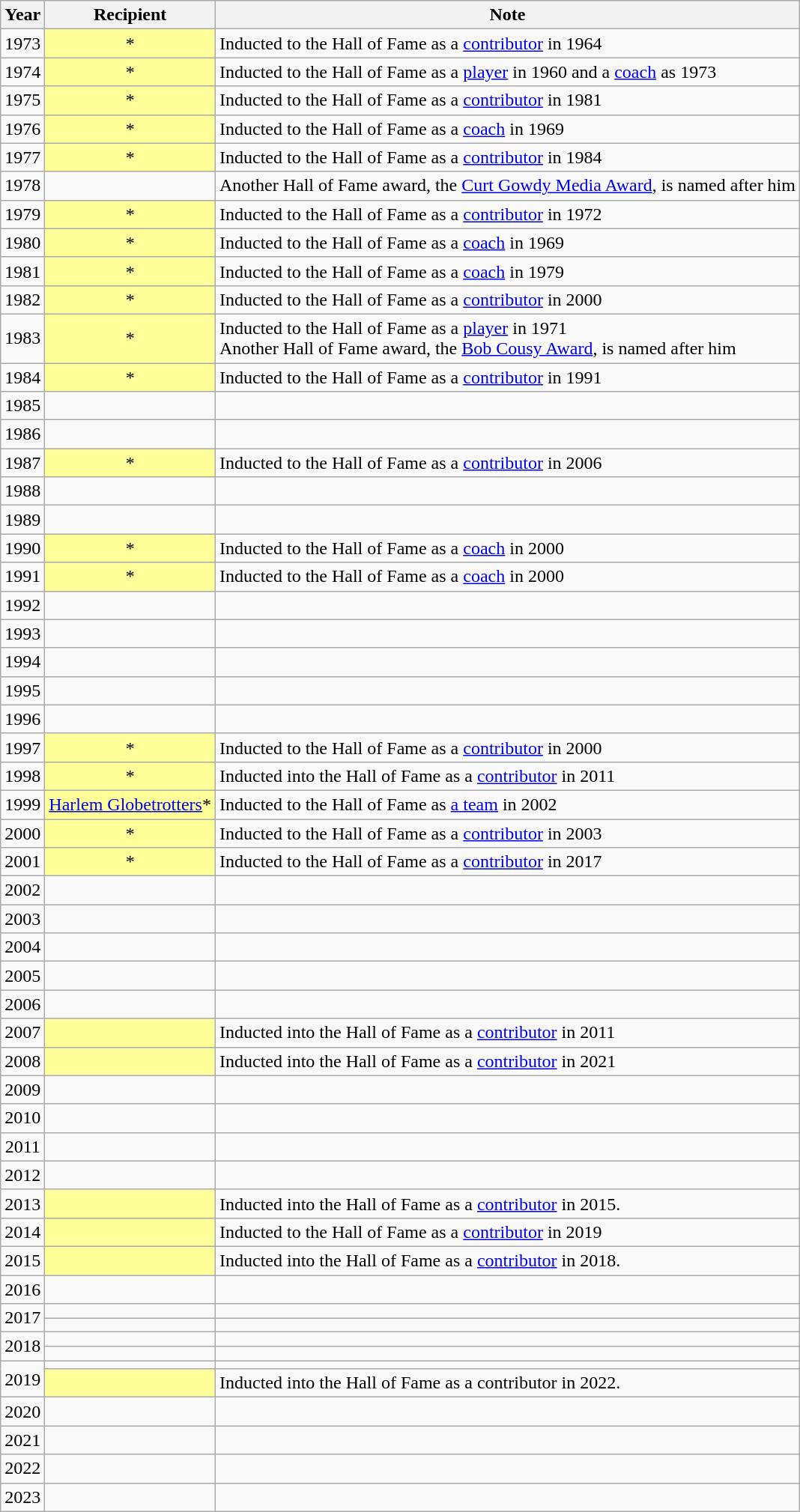<table class="wikitable sortable">
<tr>
<th>Year</th>
<th>Recipient</th>
<th class=unsortable>Note</th>
</tr>
<tr>
<td align="center">1973</td>
<td align="center" bgcolor="#FFFF99">*</td>
<td>Inducted to the Hall of Fame as a <a href='#'>contributor</a> in 1964</td>
</tr>
<tr>
<td align="center">1974</td>
<td align="center" bgcolor="#FFFF99">*</td>
<td>Inducted to the Hall of Fame as a <a href='#'>player</a> in 1960 and a <a href='#'>coach</a> as 1973</td>
</tr>
<tr>
<td align="center">1975</td>
<td align="center" bgcolor="#FFFF99">*</td>
<td>Inducted to the Hall of Fame as a <a href='#'>contributor</a> in 1981</td>
</tr>
<tr>
<td align="center">1976</td>
<td align="center" bgcolor="#FFFF99">*</td>
<td>Inducted to the Hall of Fame as a <a href='#'>coach</a> in 1969</td>
</tr>
<tr>
<td align="center">1977</td>
<td align="center" bgcolor="#FFFF99">*</td>
<td>Inducted to the Hall of Fame as a <a href='#'>contributor</a> in 1984</td>
</tr>
<tr>
<td align="center">1978</td>
<td align="center"></td>
<td>Another Hall of Fame award, the <a href='#'>Curt Gowdy Media Award</a>, is named after him</td>
</tr>
<tr>
<td align="center">1979</td>
<td align="center" bgcolor="#FFFF99">*</td>
<td>Inducted to the Hall of Fame as a <a href='#'>contributor</a> in 1972</td>
</tr>
<tr>
<td align="center">1980</td>
<td align="center" bgcolor="#FFFF99">*</td>
<td>Inducted to the Hall of Fame as a <a href='#'>coach</a> in 1969</td>
</tr>
<tr>
<td align="center">1981</td>
<td align="center" bgcolor="#FFFF99">*</td>
<td>Inducted to the Hall of Fame as a <a href='#'>coach</a> in 1979</td>
</tr>
<tr>
<td align="center">1982</td>
<td align="center" bgcolor="#FFFF99">*</td>
<td>Inducted to the Hall of Fame as a <a href='#'>contributor</a> in 2000</td>
</tr>
<tr>
<td align="center">1983</td>
<td align="center" bgcolor="#FFFF99">*</td>
<td>Inducted to the Hall of Fame as a <a href='#'>player</a> in 1971<br>Another Hall of Fame award, the <a href='#'>Bob Cousy Award</a>, is named after him</td>
</tr>
<tr>
<td align="center">1984</td>
<td align="center" bgcolor="#FFFF99">*</td>
<td>Inducted to the Hall of Fame as a <a href='#'>contributor</a> in 1991</td>
</tr>
<tr>
<td align="center">1985</td>
<td align="center"></td>
<td></td>
</tr>
<tr>
<td align="center">1986</td>
<td align="center"></td>
<td></td>
</tr>
<tr>
<td align="center">1987</td>
<td align="center" bgcolor="#FFFF99">*</td>
<td>Inducted to the Hall of Fame as a <a href='#'>contributor</a> in 2006</td>
</tr>
<tr>
<td align="center">1988</td>
<td align="center"></td>
<td></td>
</tr>
<tr>
<td align="center">1989</td>
<td align="center"></td>
<td></td>
</tr>
<tr>
<td align="center">1990</td>
<td align="center" bgcolor="#FFFF99">*</td>
<td>Inducted to the Hall of Fame as a <a href='#'>coach</a> in 2000</td>
</tr>
<tr>
<td align="center">1991</td>
<td align="center" bgcolor="#FFFF99">*</td>
<td>Inducted to the Hall of Fame as a <a href='#'>coach</a> in 2000</td>
</tr>
<tr>
<td align="center">1992</td>
<td align="center"></td>
<td></td>
</tr>
<tr>
<td align="center">1993</td>
<td align="center"></td>
<td></td>
</tr>
<tr>
<td align="center">1994</td>
<td align="center"></td>
<td></td>
</tr>
<tr>
<td align="center">1995</td>
<td align="center"></td>
<td></td>
</tr>
<tr>
<td align="center">1996</td>
<td align="center"></td>
<td></td>
</tr>
<tr>
<td align="center">1997</td>
<td align="center" bgcolor="#FFFF99">*</td>
<td>Inducted to the Hall of Fame as a <a href='#'>contributor</a> in 2000</td>
</tr>
<tr>
<td align="center">1998</td>
<td align="center" bgcolor="#FFFF99">*</td>
<td>Inducted into the Hall of Fame as a <a href='#'>contributor</a> in 2011</td>
</tr>
<tr>
<td align="center">1999</td>
<td align="center" bgcolor="#FFFF99"><a href='#'>Harlem Globetrotters</a>*</td>
<td>Inducted to the Hall of Fame as <a href='#'>a team</a> in 2002</td>
</tr>
<tr>
<td align="center">2000</td>
<td align="center" bgcolor="#FFFF99">*</td>
<td>Inducted to the Hall of Fame as a <a href='#'>contributor</a> in 2003</td>
</tr>
<tr>
<td align="center">2001</td>
<td align="center" bgcolor="#FFFF99">*</td>
<td>Inducted to the Hall of Fame as a <a href='#'>contributor</a> in 2017</td>
</tr>
<tr>
<td align="center">2002</td>
<td align="center"></td>
<td></td>
</tr>
<tr>
<td align="center">2003</td>
<td align="center"></td>
<td></td>
</tr>
<tr>
<td align="center">2004</td>
<td align="center"></td>
<td></td>
</tr>
<tr>
<td align="center">2005</td>
<td align="center"></td>
<td></td>
</tr>
<tr>
<td align="center">2006</td>
<td align="center"></td>
<td></td>
</tr>
<tr>
<td align="center">2007</td>
<td align="center" bgcolor="#FFFF99"></td>
<td>Inducted into the Hall of Fame as a <a href='#'>contributor</a> in 2011</td>
</tr>
<tr>
<td align="center">2008</td>
<td align="center" bgcolor="#FFFF99"></td>
<td>Inducted into the Hall of Fame as a <a href='#'>contributor</a> in 2021</td>
</tr>
<tr>
<td align="center">2009</td>
<td align="center"></td>
<td></td>
</tr>
<tr>
<td align="center">2010</td>
<td align="center"></td>
<td></td>
</tr>
<tr>
<td align="center">2011</td>
<td align="center"></td>
<td></td>
</tr>
<tr>
<td align="center">2012</td>
<td align="center"></td>
<td></td>
</tr>
<tr>
<td align="center">2013</td>
<td align="center" bgcolor="#FFFF99"></td>
<td>Inducted into the Hall of Fame as a <a href='#'>contributor</a> in 2015.</td>
</tr>
<tr>
<td align="center">2014</td>
<td align="center" bgcolor="#FFFF99"></td>
<td>Inducted to the Hall of Fame as a <a href='#'>contributor</a> in 2019</td>
</tr>
<tr>
<td align="center">2015</td>
<td align="center" bgcolor="#FFFF99"></td>
<td>Inducted into the Hall of Fame as a <a href='#'>contributor</a> in 2018.</td>
</tr>
<tr>
<td align="center">2016</td>
<td align="center"></td>
<td></td>
</tr>
<tr>
<td rowspan=2 align=center>2017</td>
<td align="center"></td>
<td></td>
</tr>
<tr>
<td align="center"></td>
<td></td>
</tr>
<tr>
<td rowspan=2 align=center>2018</td>
<td align="center"></td>
<td></td>
</tr>
<tr>
<td align="center"></td>
<td></td>
</tr>
<tr>
<td rowspan=2 align=center>2019</td>
<td align="center"></td>
<td></td>
</tr>
<tr>
<td align="center" bgcolor="#FFFF99"></td>
<td>Inducted into the Hall of Fame as a contributor in 2022.</td>
</tr>
<tr>
<td align="center">2020</td>
<td align="center"></td>
<td></td>
</tr>
<tr>
<td align="center">2021</td>
<td align="center"></td>
<td></td>
</tr>
<tr>
<td align="center">2022</td>
<td align="center"></td>
</tr>
<tr>
<td align="center">2023</td>
<td align="center"></td>
<td></td>
</tr>
</table>
